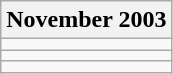<table class="wikitable">
<tr>
<th>November 2003</th>
</tr>
<tr>
<td></td>
</tr>
<tr>
<td></td>
</tr>
<tr>
<td></td>
</tr>
</table>
